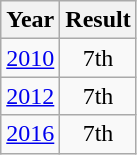<table class="wikitable" style="text-align:center">
<tr>
<th>Year</th>
<th>Result</th>
</tr>
<tr>
<td><a href='#'>2010</a></td>
<td>7th</td>
</tr>
<tr>
<td><a href='#'>2012</a></td>
<td>7th</td>
</tr>
<tr>
<td><a href='#'>2016</a></td>
<td>7th</td>
</tr>
</table>
